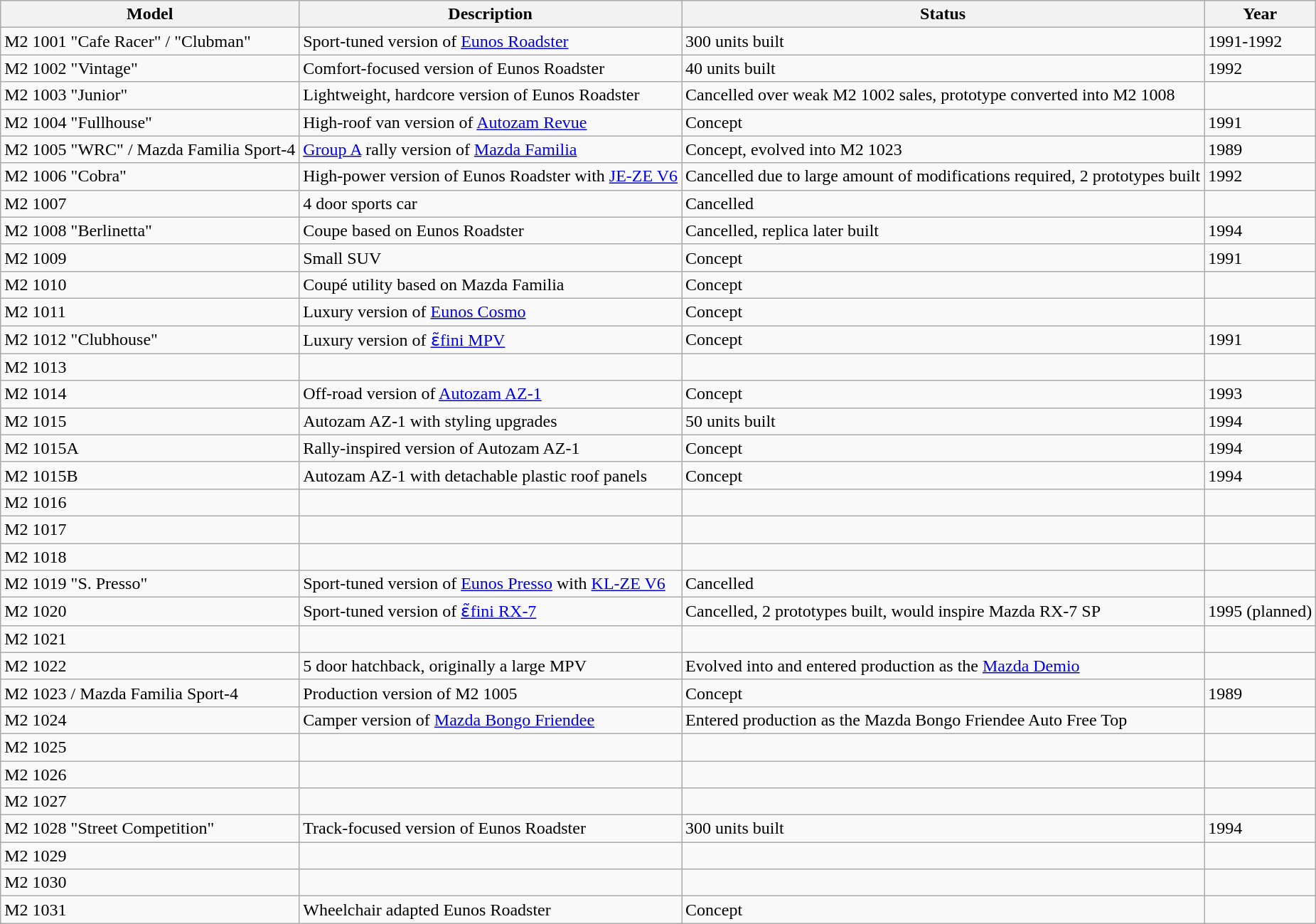<table class="wikitable">
<tr>
<th>Model</th>
<th>Description</th>
<th>Status</th>
<th>Year</th>
</tr>
<tr>
<td>M2 1001 "Cafe Racer" / "Clubman"</td>
<td>Sport-tuned version of <a href='#'>Eunos Roadster</a></td>
<td>300 units built</td>
<td>1991-1992</td>
</tr>
<tr>
<td>M2 1002 "Vintage"</td>
<td>Comfort-focused version of Eunos Roadster</td>
<td>40 units built</td>
<td>1992</td>
</tr>
<tr>
<td>M2 1003 "Junior"</td>
<td>Lightweight, hardcore version of Eunos Roadster</td>
<td>Cancelled over weak M2 1002 sales, prototype converted into M2 1008</td>
<td></td>
</tr>
<tr>
<td>M2 1004 "Fullhouse"</td>
<td>High-roof van version of <a href='#'>Autozam Revue</a></td>
<td>Concept</td>
<td>1991</td>
</tr>
<tr>
<td>M2 1005 "WRC" / Mazda Familia Sport-4</td>
<td><a href='#'>Group A</a> rally version of <a href='#'>Mazda Familia</a></td>
<td>Concept, evolved into M2 1023</td>
<td>1989</td>
</tr>
<tr>
<td>M2 1006 "Cobra"</td>
<td>High-power version of Eunos Roadster with <a href='#'>JE-ZE V6</a></td>
<td>Cancelled due to large amount of modifications required, 2 prototypes built</td>
<td>1992</td>
</tr>
<tr>
<td>M2 1007</td>
<td>4 door sports car</td>
<td>Cancelled</td>
<td></td>
</tr>
<tr>
<td>M2 1008 "Berlinetta"</td>
<td>Coupe based on Eunos Roadster</td>
<td>Cancelled, replica later built</td>
<td>1994</td>
</tr>
<tr>
<td>M2 1009</td>
<td>Small SUV</td>
<td>Concept</td>
<td>1991</td>
</tr>
<tr>
<td>M2 1010</td>
<td>Coupé utility based on Mazda Familia</td>
<td>Concept</td>
<td></td>
</tr>
<tr>
<td>M2 1011</td>
<td>Luxury version of <a href='#'>Eunos Cosmo</a></td>
<td>Concept</td>
<td></td>
</tr>
<tr>
<td>M2 1012 "Clubhouse"</td>
<td>Luxury version of <a href='#'>ɛ̃fini MPV</a></td>
<td>Concept</td>
<td>1991</td>
</tr>
<tr>
<td>M2 1013</td>
<td></td>
<td></td>
<td></td>
</tr>
<tr>
<td>M2 1014</td>
<td>Off-road version of <a href='#'>Autozam AZ-1</a></td>
<td>Concept</td>
<td>1993</td>
</tr>
<tr>
<td>M2 1015</td>
<td>Autozam AZ-1 with styling upgrades</td>
<td>50 units built</td>
<td>1994</td>
</tr>
<tr>
<td>M2 1015A</td>
<td>Rally-inspired version of Autozam AZ-1</td>
<td>Concept</td>
<td>1994</td>
</tr>
<tr>
<td>M2 1015B</td>
<td>Autozam AZ-1 with detachable plastic roof panels</td>
<td>Concept</td>
<td>1994</td>
</tr>
<tr>
<td>M2 1016</td>
<td></td>
<td></td>
<td></td>
</tr>
<tr>
<td>M2 1017</td>
<td></td>
<td></td>
<td></td>
</tr>
<tr>
<td>M2 1018</td>
<td></td>
<td></td>
<td></td>
</tr>
<tr>
<td>M2 1019 "S. Presso"</td>
<td>Sport-tuned version of <a href='#'>Eunos Presso</a> with <a href='#'>KL-ZE V6</a></td>
<td>Cancelled</td>
<td></td>
</tr>
<tr>
<td>M2 1020</td>
<td>Sport-tuned version of <a href='#'>ɛ̃fini RX-7</a></td>
<td>Cancelled, 2 prototypes built, would inspire Mazda RX-7 SP</td>
<td>1995 (planned)</td>
</tr>
<tr>
<td>M2 1021</td>
<td></td>
<td></td>
<td></td>
</tr>
<tr>
<td>M2 1022</td>
<td>5 door hatchback, originally a large MPV</td>
<td>Evolved into and entered production as the <a href='#'>Mazda Demio</a></td>
<td></td>
</tr>
<tr>
<td>M2 1023 / Mazda Familia Sport-4</td>
<td>Production version of M2 1005</td>
<td>Concept</td>
<td>1989</td>
</tr>
<tr>
<td>M2 1024</td>
<td>Camper version of <a href='#'>Mazda Bongo Friendee</a></td>
<td>Entered production as the Mazda Bongo Friendee Auto Free Top</td>
<td></td>
</tr>
<tr>
<td>M2 1025</td>
<td></td>
<td></td>
<td></td>
</tr>
<tr>
<td>M2 1026</td>
<td></td>
<td></td>
<td></td>
</tr>
<tr>
<td>M2 1027</td>
<td></td>
<td></td>
<td></td>
</tr>
<tr>
<td>M2 1028 "Street Competition"</td>
<td>Track-focused version of Eunos Roadster</td>
<td>300 units built</td>
<td>1994</td>
</tr>
<tr>
<td>M2 1029</td>
<td></td>
<td></td>
<td></td>
</tr>
<tr>
<td>M2 1030</td>
<td></td>
<td></td>
<td></td>
</tr>
<tr>
<td>M2 1031</td>
<td>Wheelchair adapted Eunos Roadster</td>
<td>Concept</td>
<td></td>
</tr>
</table>
